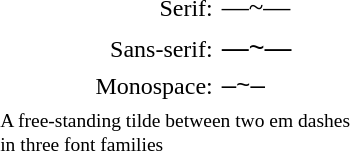<table align=right cellpadding="2px" border=0 style="margin-left:2em">
<tr>
<td align=right>Serif:</td>
<td style="font-size:large; font-family:serif">—~—</td>
</tr>
<tr>
<td align=right>Sans-serif:</td>
<td style="font-size:large; font-family:sans-serif">—~—</td>
</tr>
<tr>
<td align=right>Monospace:</td>
<td style="font-size:large; font-family:monospace">—~—</td>
</tr>
<tr>
<td colspan=2 style="font-size:small">A free-standing tilde between two em dashes<br>in three font families</td>
</tr>
</table>
